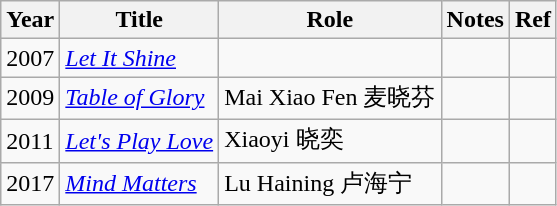<table class="wikitable">
<tr>
<th>Year</th>
<th>Title</th>
<th>Role</th>
<th>Notes</th>
<th>Ref</th>
</tr>
<tr>
<td>2007</td>
<td><em><a href='#'>Let It Shine</a></em></td>
<td></td>
<td></td>
<td></td>
</tr>
<tr>
<td>2009</td>
<td><em><a href='#'>Table of Glory</a></em></td>
<td>Mai Xiao Fen 麦晓芬</td>
<td></td>
<td></td>
</tr>
<tr>
<td>2011</td>
<td><em><a href='#'>Let's Play Love</a></em></td>
<td>Xiaoyi 晓奕</td>
<td></td>
<td></td>
</tr>
<tr>
<td>2017</td>
<td><em><a href='#'>Mind Matters</a></em></td>
<td>Lu Haining 卢海宁</td>
<td></td>
<td></td>
</tr>
</table>
